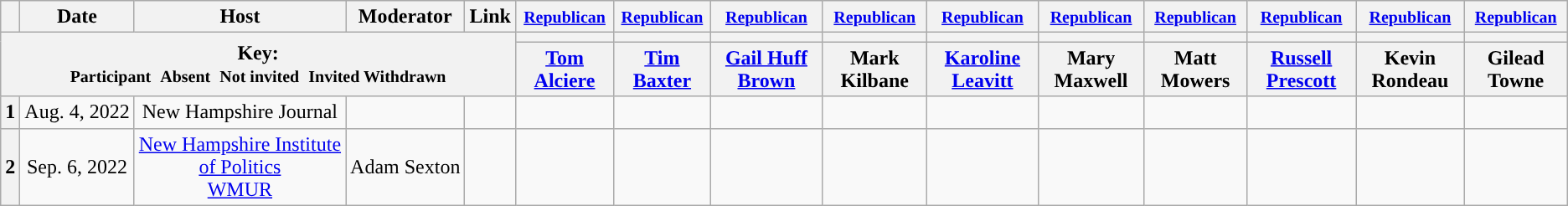<table class="wikitable" style="text-align:center;">
<tr>
<th scope="col"></th>
<th scope="col">Date</th>
<th scope="col">Host</th>
<th scope="col">Moderator</th>
<th scope="col">Link</th>
<th scope="col"><small><a href='#'>Republican</a></small></th>
<th scope="col"><small><a href='#'>Republican</a></small></th>
<th scope="col"><small><a href='#'>Republican</a></small></th>
<th scope="col"><small><a href='#'>Republican</a></small></th>
<th scope="col"><small><a href='#'>Republican</a></small></th>
<th scope="col"><small><a href='#'>Republican</a></small></th>
<th scope="col"><small><a href='#'>Republican</a></small></th>
<th scope="col"><small><a href='#'>Republican</a></small></th>
<th scope="col"><small><a href='#'>Republican</a></small></th>
<th scope="col"><small><a href='#'>Republican</a></small></th>
</tr>
<tr>
<th colspan="5" rowspan="2">Key:<br> <small>Participant </small>  <small>Absent </small>  <small>Not invited </small>  <small>Invited  Withdrawn</small></th>
<th scope="col" style="background:"></th>
<th scope="col" style="background:"></th>
<th scope="col" style="background:"></th>
<th scope="col" style="background:"></th>
<th scope="col" style="background:"></th>
<th scope="col" style="background:"></th>
<th scope="col" style="background:"></th>
<th scope="col" style="background:"></th>
<th scope="col" style="background:"></th>
<th scope="col" style="background:"></th>
</tr>
<tr>
<th scope="col"><a href='#'>Tom Alciere</a></th>
<th scope="col"><a href='#'>Tim Baxter</a></th>
<th scope="col"><a href='#'>Gail Huff Brown</a></th>
<th scope="col">Mark Kilbane</th>
<th scope="col"><a href='#'>Karoline Leavitt</a></th>
<th scope="col">Mary Maxwell</th>
<th scope="col">Matt Mowers</th>
<th scope="col"><a href='#'>Russell Prescott</a></th>
<th scope="col">Kevin Rondeau</th>
<th scope="col">Gilead Towne</th>
</tr>
<tr>
<th>1</th>
<td style="white-space:nowrap;">Aug. 4, 2022</td>
<td style="white-space:nowrap;">New Hampshire Journal</td>
<td style="white-space:nowrap;"></td>
<td style="white-space:nowrap;"></td>
<td></td>
<td></td>
<td></td>
<td></td>
<td></td>
<td></td>
<td></td>
<td></td>
<td></td>
<td></td>
</tr>
<tr>
<th>2</th>
<td style="white-space:nowrap;">Sep. 6, 2022</td>
<td style="white-space:nowrap;"><a href='#'>New Hampshire Institute</a><br><a href='#'>of Politics</a><br><a href='#'>WMUR</a></td>
<td style="white-space:nowrap;">Adam Sexton</td>
<td style="white-space:nowrap;"></td>
<td></td>
<td></td>
<td></td>
<td></td>
<td></td>
<td></td>
<td></td>
<td></td>
<td></td>
<td></td>
</tr>
</table>
